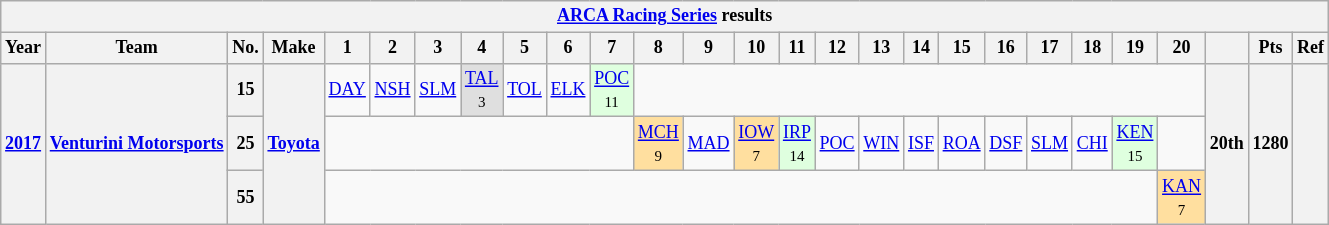<table class="wikitable" style="text-align:center; font-size:75%">
<tr>
<th colspan=27><a href='#'>ARCA Racing Series</a> results</th>
</tr>
<tr>
<th>Year</th>
<th>Team</th>
<th>No.</th>
<th>Make</th>
<th>1</th>
<th>2</th>
<th>3</th>
<th>4</th>
<th>5</th>
<th>6</th>
<th>7</th>
<th>8</th>
<th>9</th>
<th>10</th>
<th>11</th>
<th>12</th>
<th>13</th>
<th>14</th>
<th>15</th>
<th>16</th>
<th>17</th>
<th>18</th>
<th>19</th>
<th>20</th>
<th></th>
<th>Pts</th>
<th>Ref</th>
</tr>
<tr>
<th rowspan=3><a href='#'>2017</a></th>
<th rowspan=3><a href='#'>Venturini Motorsports</a></th>
<th>15</th>
<th rowspan=3><a href='#'>Toyota</a></th>
<td><a href='#'>DAY</a></td>
<td><a href='#'>NSH</a></td>
<td><a href='#'>SLM</a></td>
<td style="background:#DFDFDF;"><a href='#'>TAL</a><br><small>3</small></td>
<td><a href='#'>TOL</a></td>
<td><a href='#'>ELK</a></td>
<td style="background:#DFFFDF;"><a href='#'>POC</a><br><small>11</small></td>
<td colspan=13></td>
<th rowspan=3>20th</th>
<th rowspan=3>1280</th>
<th rowspan=3></th>
</tr>
<tr>
<th>25</th>
<td colspan=7></td>
<td style="background:#FFDF9F;"><a href='#'>MCH</a><br><small>9</small></td>
<td><a href='#'>MAD</a></td>
<td style="background:#FFDF9F;"><a href='#'>IOW</a><br><small>7</small></td>
<td style="background:#DFFFDF;"><a href='#'>IRP</a><br><small>14</small></td>
<td><a href='#'>POC</a></td>
<td><a href='#'>WIN</a></td>
<td><a href='#'>ISF</a></td>
<td><a href='#'>ROA</a></td>
<td><a href='#'>DSF</a></td>
<td><a href='#'>SLM</a></td>
<td><a href='#'>CHI</a></td>
<td style="background:#DFFFDF;"><a href='#'>KEN</a><br><small>15</small></td>
<td></td>
</tr>
<tr>
<th>55</th>
<td colspan=19></td>
<td style="background:#FFDF9F;"><a href='#'>KAN</a><br><small>7</small></td>
</tr>
</table>
